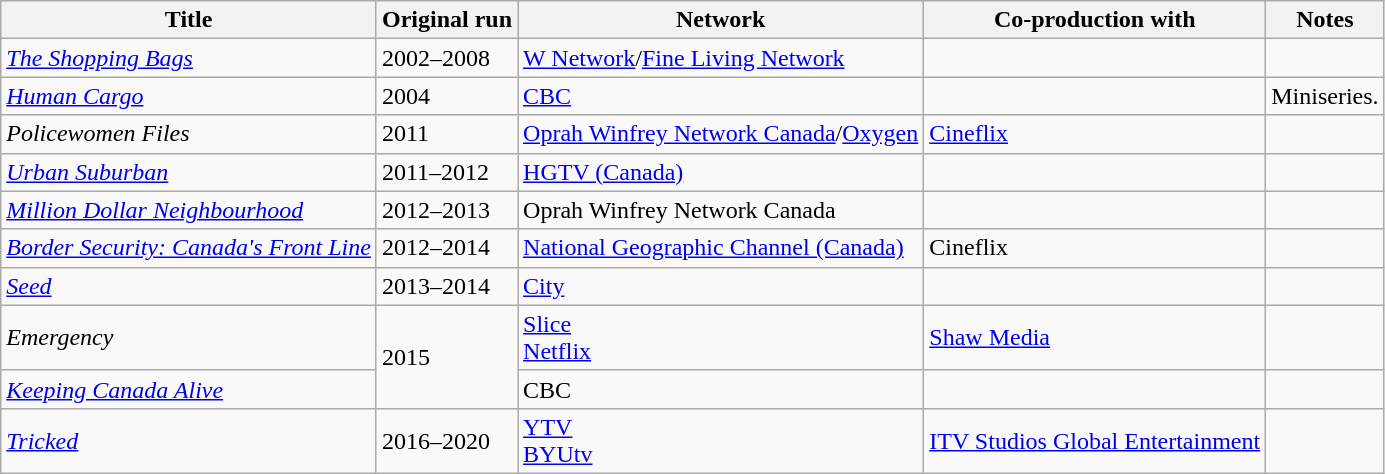<table class="wikitable sortable">
<tr>
<th>Title</th>
<th>Original run</th>
<th>Network</th>
<th>Co-production with</th>
<th>Notes</th>
</tr>
<tr>
<td><em><a href='#'>The Shopping Bags</a></em></td>
<td>2002–2008</td>
<td><a href='#'>W Network</a>/<a href='#'>Fine Living Network</a></td>
<td></td>
<td></td>
</tr>
<tr>
<td><em><a href='#'>Human Cargo</a></em></td>
<td>2004</td>
<td><a href='#'>CBC</a></td>
<td></td>
<td>Miniseries.</td>
</tr>
<tr>
<td><em>Policewomen Files</em></td>
<td>2011</td>
<td><a href='#'>Oprah Winfrey Network Canada</a>/<a href='#'>Oxygen</a></td>
<td><a href='#'>Cineflix</a></td>
<td></td>
</tr>
<tr>
<td><em><a href='#'>Urban Suburban</a></em></td>
<td>2011–2012</td>
<td><a href='#'>HGTV (Canada)</a></td>
<td></td>
<td></td>
</tr>
<tr>
<td><em><a href='#'>Million Dollar Neighbourhood</a></em></td>
<td>2012–2013</td>
<td>Oprah Winfrey Network Canada</td>
<td></td>
<td></td>
</tr>
<tr>
<td><em><a href='#'>Border Security: Canada's Front Line</a></em></td>
<td>2012–2014</td>
<td><a href='#'>National Geographic Channel (Canada)</a></td>
<td>Cineflix</td>
<td></td>
</tr>
<tr>
<td><em><a href='#'>Seed</a></em></td>
<td>2013–2014</td>
<td><a href='#'>City</a></td>
<td></td>
<td></td>
</tr>
<tr>
<td><em>Emergency</em></td>
<td rowspan="2">2015</td>
<td><a href='#'>Slice</a><br><a href='#'>Netflix</a></td>
<td><a href='#'>Shaw Media</a></td>
<td></td>
</tr>
<tr>
<td><em><a href='#'>Keeping Canada Alive</a></em></td>
<td>CBC</td>
<td></td>
<td></td>
</tr>
<tr>
<td><em><a href='#'>Tricked</a></em></td>
<td>2016–2020</td>
<td><a href='#'>YTV</a><br><a href='#'>BYUtv</a></td>
<td><a href='#'>ITV Studios Global Entertainment</a></td>
<td></td>
</tr>
</table>
